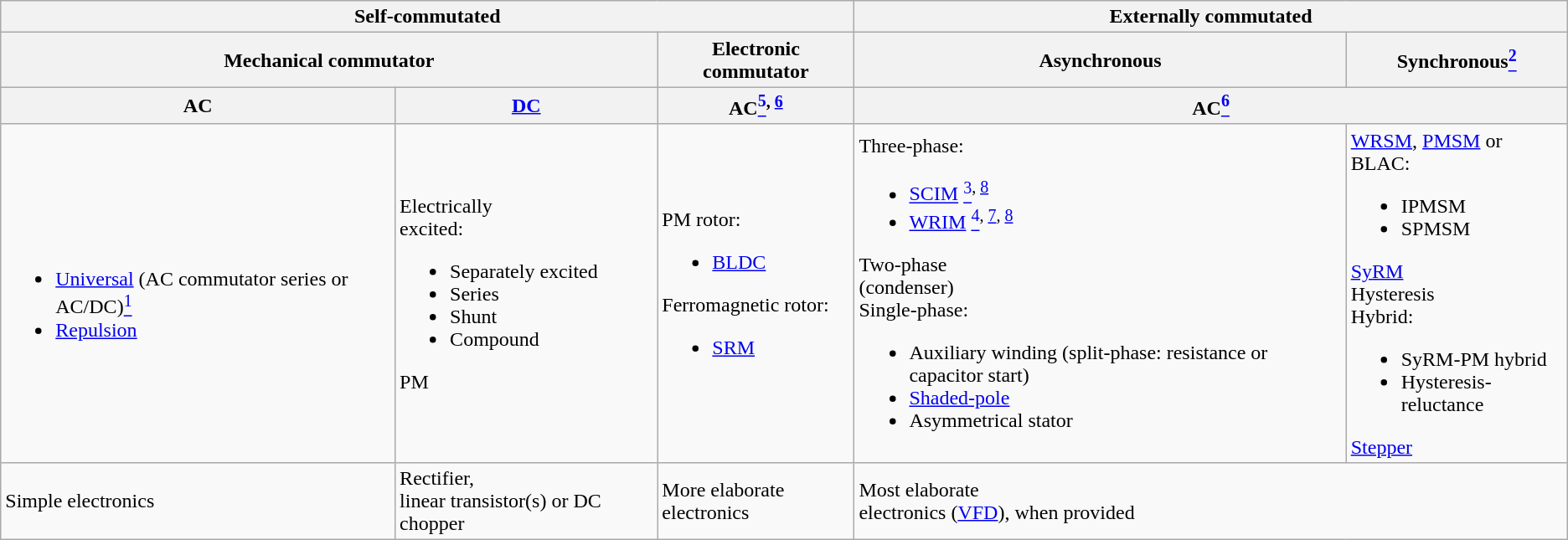<table class="wikitable">
<tr>
<th colspan="3">Self-commutated</th>
<th colspan="2">Externally commutated</th>
</tr>
<tr>
<th colspan="2">Mechanical commutator</th>
<th>Electronic commutator</th>
<th>Asynchronous</th>
<th>Synchronous<a href='#'><sup>2</sup></a></th>
</tr>
<tr>
<th>AC</th>
<th><a href='#'>DC</a></th>
<th>AC<a href='#'><sup>5</sup></a><sup>, <a href='#'>6</a></sup></th>
<th colspan="2">AC<a href='#'><sup>6</sup></a></th>
</tr>
<tr>
<td><br><ul><li><a href='#'>Universal</a> (AC commutator series or AC/DC)<a href='#'><sup>1</sup></a></li><li><a href='#'>Repulsion</a></li></ul></td>
<td>Electrically<br>excited:<ul><li>Separately excited</li><li>Series</li><li>Shunt</li><li>Compound</li></ul>PM</td>
<td>PM rotor:<br><ul><li><a href='#'>BLDC</a></li></ul>Ferromagnetic rotor:<ul><li><a href='#'>SRM</a></li></ul></td>
<td>Three-phase:<br><ul><li><a href='#'>SCIM</a> <a href='#'><sup>3</sup></a><sup>, <a href='#'>8</a></sup></li><li><a href='#'>WRIM</a> <a href='#'><sup>4</sup></a><sup>, <a href='#'>7</a>, <a href='#'>8</a></sup></li></ul>Two-phase<br>(condenser)<br>Single-phase:<ul><li>Auxiliary winding (split-phase: resistance or capacitor start)</li><li><a href='#'>Shaded-pole</a></li><li>Asymmetrical stator</li></ul></td>
<td><a href='#'>WRSM</a>, <a href='#'>PMSM</a> or BLAC:<br><ul><li>IPMSM</li><li>SPMSM</li></ul><a href='#'>SyRM</a><br>Hysteresis<br>Hybrid:<ul><li>SyRM-PM hybrid</li><li>Hysteresis-reluctance</li></ul><a href='#'>Stepper</a></td>
</tr>
<tr>
<td>Simple electronics</td>
<td>Rectifier,<br>linear transistor(s)
or DC chopper</td>
<td>More elaborate<br>electronics</td>
<td colspan="2">Most elaborate<br>electronics (<a href='#'>VFD</a>), when provided</td>
</tr>
</table>
